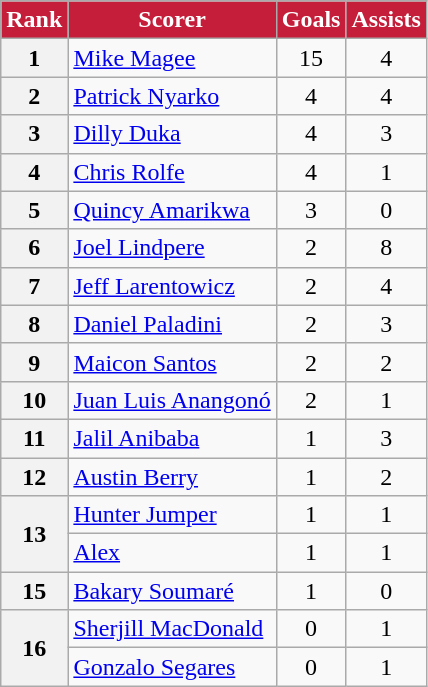<table class="wikitable" style="text-align:center">
<tr>
<th style="background:#C41E3A; color:white; text-align:center;">Rank</th>
<th style="background:#C41E3A; color:white; text-align:center;">Scorer</th>
<th style="background:#C41E3A; color:white; text-align:center;">Goals</th>
<th style="background:#C41E3A; color:white; text-align:center;">Assists</th>
</tr>
<tr>
<th>1</th>
<td align=left> <a href='#'>Mike Magee</a></td>
<td>15</td>
<td>4</td>
</tr>
<tr>
<th>2</th>
<td align=left> <a href='#'>Patrick Nyarko</a></td>
<td>4</td>
<td>4</td>
</tr>
<tr>
<th>3</th>
<td align=left> <a href='#'>Dilly Duka</a></td>
<td>4</td>
<td>3</td>
</tr>
<tr>
<th>4</th>
<td align=left> <a href='#'>Chris Rolfe</a></td>
<td>4</td>
<td>1</td>
</tr>
<tr>
<th>5</th>
<td align=left> <a href='#'>Quincy Amarikwa</a></td>
<td>3</td>
<td>0</td>
</tr>
<tr>
<th>6</th>
<td align=left> <a href='#'>Joel Lindpere</a></td>
<td>2</td>
<td>8</td>
</tr>
<tr>
<th>7</th>
<td align=left> <a href='#'>Jeff Larentowicz</a></td>
<td>2</td>
<td>4</td>
</tr>
<tr>
<th>8</th>
<td align=left> <a href='#'>Daniel Paladini</a></td>
<td>2</td>
<td>3</td>
</tr>
<tr>
<th>9</th>
<td align=left> <a href='#'>Maicon Santos</a></td>
<td>2</td>
<td>2</td>
</tr>
<tr>
<th>10</th>
<td align=left> <a href='#'>Juan Luis Anangonó</a></td>
<td>2</td>
<td>1</td>
</tr>
<tr>
<th>11</th>
<td align=left> <a href='#'>Jalil Anibaba</a></td>
<td>1</td>
<td>3</td>
</tr>
<tr>
<th>12</th>
<td align=left> <a href='#'>Austin Berry</a></td>
<td>1</td>
<td>2</td>
</tr>
<tr>
<th rowspan="2">13</th>
<td align=left> <a href='#'>Hunter Jumper</a></td>
<td>1</td>
<td>1</td>
</tr>
<tr>
<td align=left> <a href='#'>Alex</a></td>
<td>1</td>
<td>1</td>
</tr>
<tr>
<th>15</th>
<td align=left> <a href='#'>Bakary Soumaré</a></td>
<td>1</td>
<td>0</td>
</tr>
<tr>
<th rowspan=2>16</th>
<td align=left> <a href='#'>Sherjill MacDonald</a></td>
<td>0</td>
<td>1</td>
</tr>
<tr>
<td align=left> <a href='#'>Gonzalo Segares</a></td>
<td>0</td>
<td>1</td>
</tr>
</table>
